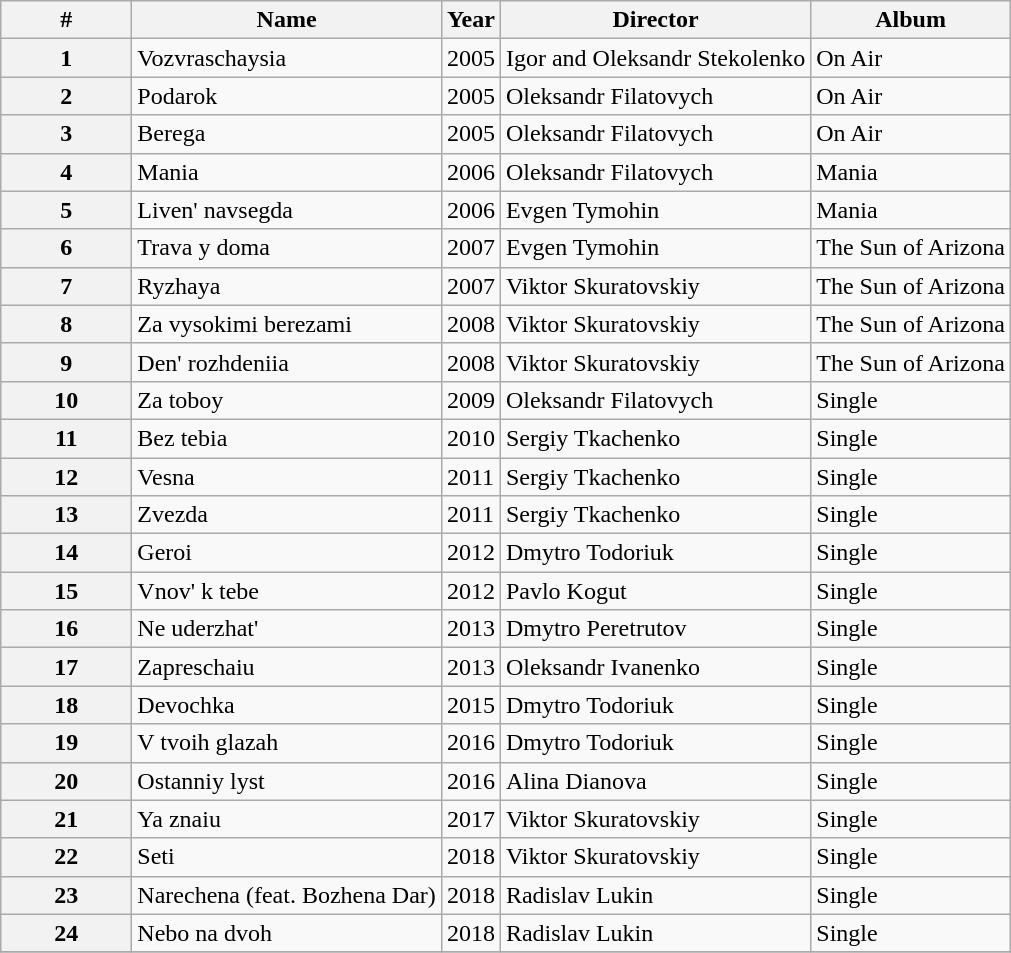<table class="wikitable sortable">
<tr>
<th scope="col" style="width:5em;" class="unsortable">#</th>
<th scope="col" class="unsortable">Name</th>
<th scope="col" class="unsortable">Year</th>
<th scope="col">Director</th>
<th scope="col" class="unsortable">Album</th>
</tr>
<tr>
<th>1</th>
<td>Vozvraschaysia</td>
<td>2005</td>
<td>Igor and Oleksandr Stekolenko</td>
<td>On Air</td>
</tr>
<tr>
<th>2</th>
<td>Podarok</td>
<td>2005</td>
<td>Oleksandr Filatovych</td>
<td>On Air</td>
</tr>
<tr>
<th>3</th>
<td>Berega</td>
<td>2005</td>
<td>Oleksandr Filatovych</td>
<td>On Air</td>
</tr>
<tr>
<th>4</th>
<td>Mania</td>
<td>2006</td>
<td>Oleksandr Filatovych</td>
<td>Mania</td>
</tr>
<tr>
<th>5</th>
<td>Liven' navsegda</td>
<td>2006</td>
<td>Evgen Tymohin</td>
<td>Mania</td>
</tr>
<tr>
<th>6</th>
<td>Trava y doma</td>
<td>2007</td>
<td>Evgen Tymohin</td>
<td>The Sun of Arizona</td>
</tr>
<tr>
<th>7</th>
<td>Ryzhaya</td>
<td>2007</td>
<td>Viktor Skuratovskiy</td>
<td>The Sun of Arizona</td>
</tr>
<tr>
<th>8</th>
<td>Za vysokimi berezami</td>
<td>2008</td>
<td>Viktor Skuratovskiy</td>
<td>The Sun of Arizona</td>
</tr>
<tr>
<th>9</th>
<td>Den' rozhdeniia</td>
<td>2008</td>
<td>Viktor Skuratovskiy</td>
<td>The Sun of Arizona</td>
</tr>
<tr>
<th>10</th>
<td>Za toboy</td>
<td>2009</td>
<td>Oleksandr Filatovych</td>
<td>Single</td>
</tr>
<tr>
<th>11</th>
<td>Bez tebia</td>
<td>2010</td>
<td>Sergiy Tkachenko</td>
<td>Single</td>
</tr>
<tr>
<th>12</th>
<td>Vesna</td>
<td>2011</td>
<td>Sergiy Tkachenko</td>
<td>Single</td>
</tr>
<tr>
<th>13</th>
<td>Zvezda</td>
<td>2011</td>
<td>Sergiy Tkachenko</td>
<td>Single</td>
</tr>
<tr>
<th>14</th>
<td>Geroi</td>
<td>2012</td>
<td>Dmytro Todoriuk</td>
<td>Single</td>
</tr>
<tr>
<th>15</th>
<td>Vnov' k tebe</td>
<td>2012</td>
<td>Pavlo Kogut</td>
<td>Single</td>
</tr>
<tr>
<th>16</th>
<td>Ne uderzhat'</td>
<td>2013</td>
<td>Dmytro Peretrutov</td>
<td>Single</td>
</tr>
<tr>
<th>17</th>
<td>Zapreschaiu</td>
<td>2013</td>
<td>Oleksandr Ivanenko</td>
<td>Single</td>
</tr>
<tr>
<th>18</th>
<td>Devochka</td>
<td>2015</td>
<td>Dmytro Todoriuk</td>
<td>Single</td>
</tr>
<tr>
<th>19</th>
<td>V tvoih glazah</td>
<td>2016</td>
<td>Dmytro Todoriuk</td>
<td>Single</td>
</tr>
<tr>
<th>20</th>
<td>Ostanniy lyst</td>
<td>2016</td>
<td>Alina Dianova</td>
<td>Single</td>
</tr>
<tr>
<th>21</th>
<td>Ya znaiu</td>
<td>2017</td>
<td>Viktor Skuratovskiy</td>
<td>Single</td>
</tr>
<tr>
<th>22</th>
<td>Seti</td>
<td>2018</td>
<td>Viktor Skuratovskiy</td>
<td>Single</td>
</tr>
<tr>
<th>23</th>
<td>Narechena (feat. Bozhena Dar)</td>
<td>2018</td>
<td>Radislav Lukin</td>
<td>Single</td>
</tr>
<tr>
<th>24</th>
<td>Nebo na dvoh</td>
<td>2018</td>
<td>Radislav Lukin</td>
<td>Single</td>
</tr>
<tr>
</tr>
</table>
